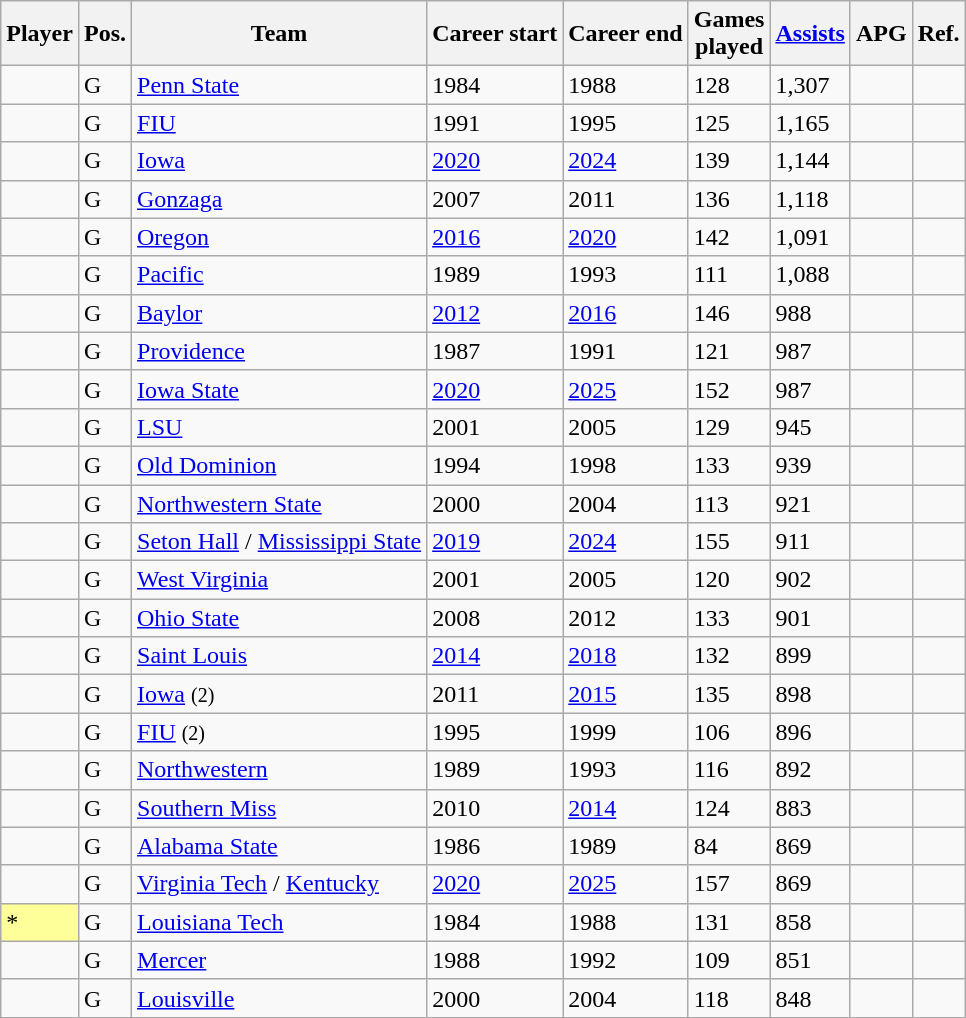<table class="wikitable sortable">
<tr>
<th>Player</th>
<th class="unsortable">Pos.</th>
<th>Team</th>
<th>Career start</th>
<th>Career end</th>
<th>Games<br>played</th>
<th><a href='#'>Assists</a></th>
<th>APG</th>
<th class="unsortable">Ref.</th>
</tr>
<tr>
<td></td>
<td>G</td>
<td><a href='#'>Penn State</a></td>
<td>1984</td>
<td>1988</td>
<td>128</td>
<td>1,307</td>
<td></td>
<td></td>
</tr>
<tr>
<td></td>
<td>G</td>
<td><a href='#'>FIU</a></td>
<td>1991</td>
<td>1995</td>
<td>125</td>
<td>1,165</td>
<td></td>
<td align=center></td>
</tr>
<tr>
<td></td>
<td>G</td>
<td><a href='#'>Iowa</a></td>
<td><a href='#'>2020</a></td>
<td><a href='#'>2024</a></td>
<td>139</td>
<td>1,144</td>
<td></td>
<td align=center></td>
</tr>
<tr>
<td></td>
<td>G</td>
<td><a href='#'>Gonzaga</a></td>
<td>2007</td>
<td>2011</td>
<td>136</td>
<td>1,118</td>
<td></td>
<td align=center></td>
</tr>
<tr>
<td></td>
<td>G</td>
<td><a href='#'>Oregon</a></td>
<td><a href='#'>2016</a></td>
<td><a href='#'>2020</a></td>
<td>142</td>
<td>1,091</td>
<td></td>
<td align=center></td>
</tr>
<tr>
<td></td>
<td>G</td>
<td><a href='#'>Pacific</a></td>
<td>1989</td>
<td>1993</td>
<td>111</td>
<td>1,088</td>
<td></td>
<td align=center></td>
</tr>
<tr>
<td></td>
<td>G</td>
<td><a href='#'>Baylor</a></td>
<td><a href='#'>2012</a></td>
<td><a href='#'>2016</a></td>
<td>146</td>
<td>988</td>
<td></td>
<td align=center></td>
</tr>
<tr>
<td></td>
<td>G</td>
<td><a href='#'>Providence</a></td>
<td>1987</td>
<td>1991</td>
<td>121</td>
<td>987</td>
<td></td>
<td align=center></td>
</tr>
<tr>
<td></td>
<td>G</td>
<td><a href='#'>Iowa State</a></td>
<td><a href='#'>2020</a></td>
<td><a href='#'>2025</a></td>
<td>152</td>
<td>987</td>
<td></td>
<td align=center></td>
</tr>
<tr>
<td></td>
<td>G</td>
<td><a href='#'>LSU</a></td>
<td>2001</td>
<td>2005</td>
<td>129</td>
<td>945</td>
<td></td>
<td align=center></td>
</tr>
<tr>
<td></td>
<td>G</td>
<td><a href='#'>Old Dominion</a></td>
<td>1994</td>
<td>1998</td>
<td>133</td>
<td>939</td>
<td></td>
<td align=center></td>
</tr>
<tr>
<td></td>
<td>G</td>
<td><a href='#'>Northwestern State</a></td>
<td>2000</td>
<td>2004</td>
<td>113</td>
<td>921</td>
<td></td>
<td align=center></td>
</tr>
<tr>
<td></td>
<td>G</td>
<td><a href='#'>Seton Hall</a> / <a href='#'>Mississippi State</a></td>
<td><a href='#'>2019</a></td>
<td><a href='#'>2024</a></td>
<td>155</td>
<td>911</td>
<td></td>
<td align=center></td>
</tr>
<tr>
<td></td>
<td>G</td>
<td><a href='#'>West Virginia</a></td>
<td>2001</td>
<td>2005</td>
<td>120</td>
<td>902</td>
<td></td>
<td align=center></td>
</tr>
<tr>
<td></td>
<td>G</td>
<td><a href='#'>Ohio State</a></td>
<td>2008</td>
<td>2012</td>
<td>133</td>
<td>901</td>
<td></td>
<td align=center></td>
</tr>
<tr>
<td></td>
<td>G</td>
<td><a href='#'>Saint Louis</a></td>
<td><a href='#'>2014</a></td>
<td><a href='#'>2018</a></td>
<td>132</td>
<td>899</td>
<td></td>
<td align=center></td>
</tr>
<tr>
<td></td>
<td>G</td>
<td><a href='#'>Iowa</a> <small>(2)</small></td>
<td>2011</td>
<td><a href='#'>2015</a></td>
<td>135</td>
<td>898</td>
<td></td>
<td align=center></td>
</tr>
<tr>
<td></td>
<td>G</td>
<td><a href='#'>FIU</a> <small>(2)</small></td>
<td>1995</td>
<td>1999</td>
<td>106</td>
<td>896</td>
<td></td>
<td align=center></td>
</tr>
<tr>
<td></td>
<td>G</td>
<td><a href='#'>Northwestern</a></td>
<td>1989</td>
<td>1993</td>
<td>116</td>
<td>892</td>
<td></td>
<td align=center></td>
</tr>
<tr>
<td></td>
<td>G</td>
<td><a href='#'>Southern Miss</a></td>
<td>2010</td>
<td><a href='#'>2014</a></td>
<td>124</td>
<td>883</td>
<td></td>
<td align=center></td>
</tr>
<tr>
<td></td>
<td>G</td>
<td><a href='#'>Alabama State</a></td>
<td>1986</td>
<td>1989</td>
<td>84</td>
<td>869</td>
<td></td>
<td></td>
</tr>
<tr>
<td></td>
<td>G</td>
<td><a href='#'>Virginia Tech</a> / <a href='#'>Kentucky</a></td>
<td><a href='#'>2020</a></td>
<td><a href='#'>2025</a></td>
<td>157</td>
<td>869</td>
<td></td>
<td align=center></td>
</tr>
<tr>
<td bgcolor=#ff9>*</td>
<td>G</td>
<td><a href='#'>Louisiana Tech</a></td>
<td>1984</td>
<td>1988</td>
<td>131</td>
<td>858</td>
<td></td>
<td></td>
</tr>
<tr>
<td></td>
<td>G</td>
<td><a href='#'>Mercer</a></td>
<td>1988</td>
<td>1992</td>
<td>109</td>
<td>851</td>
<td></td>
<td align=center></td>
</tr>
<tr>
<td></td>
<td>G</td>
<td><a href='#'>Louisville</a></td>
<td>2000</td>
<td>2004</td>
<td>118</td>
<td>848</td>
<td></td>
<td align=center></td>
</tr>
</table>
